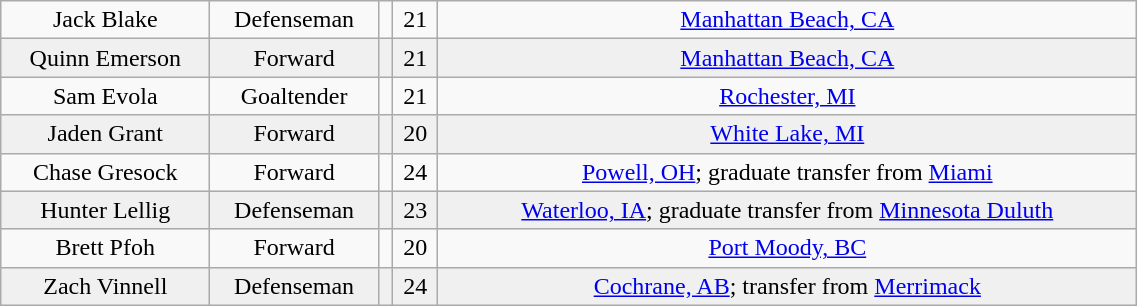<table class="wikitable" width="60%">
<tr align="center" bgcolor="">
<td>Jack Blake</td>
<td>Defenseman</td>
<td></td>
<td>21</td>
<td><a href='#'>Manhattan Beach, CA</a></td>
</tr>
<tr align="center" bgcolor="f0f0f0">
<td>Quinn Emerson</td>
<td>Forward</td>
<td></td>
<td>21</td>
<td><a href='#'>Manhattan Beach, CA</a></td>
</tr>
<tr align="center" bgcolor="">
<td>Sam Evola</td>
<td>Goaltender</td>
<td></td>
<td>21</td>
<td><a href='#'>Rochester, MI</a></td>
</tr>
<tr align="center" bgcolor="f0f0f0">
<td>Jaden Grant</td>
<td>Forward</td>
<td></td>
<td>20</td>
<td><a href='#'>White Lake, MI</a></td>
</tr>
<tr align="center" bgcolor="">
<td>Chase Gresock</td>
<td>Forward</td>
<td></td>
<td>24</td>
<td><a href='#'>Powell, OH</a>; graduate transfer from <a href='#'>Miami</a></td>
</tr>
<tr align="center" bgcolor="f0f0f0">
<td>Hunter Lellig</td>
<td>Defenseman</td>
<td></td>
<td>23</td>
<td><a href='#'>Waterloo, IA</a>; graduate transfer from <a href='#'>Minnesota Duluth</a></td>
</tr>
<tr align="center" bgcolor="">
<td>Brett Pfoh</td>
<td>Forward</td>
<td></td>
<td>20</td>
<td><a href='#'>Port Moody, BC</a></td>
</tr>
<tr align="center" bgcolor="f0f0f0">
<td>Zach Vinnell</td>
<td>Defenseman</td>
<td></td>
<td>24</td>
<td><a href='#'>Cochrane, AB</a>; transfer from <a href='#'>Merrimack</a></td>
</tr>
</table>
